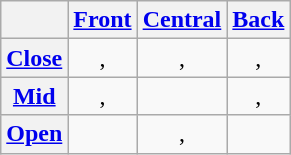<table class="wikitable" style="text-align:center;">
<tr>
<th></th>
<th><a href='#'>Front</a></th>
<th><a href='#'>Central</a></th>
<th><a href='#'>Back</a></th>
</tr>
<tr>
<th><a href='#'>Close</a></th>
<td>, </td>
<td>, </td>
<td>, </td>
</tr>
<tr>
<th><a href='#'>Mid</a></th>
<td>, </td>
<td></td>
<td>, </td>
</tr>
<tr>
<th><a href='#'>Open</a></th>
<td></td>
<td>, </td>
<td></td>
</tr>
</table>
